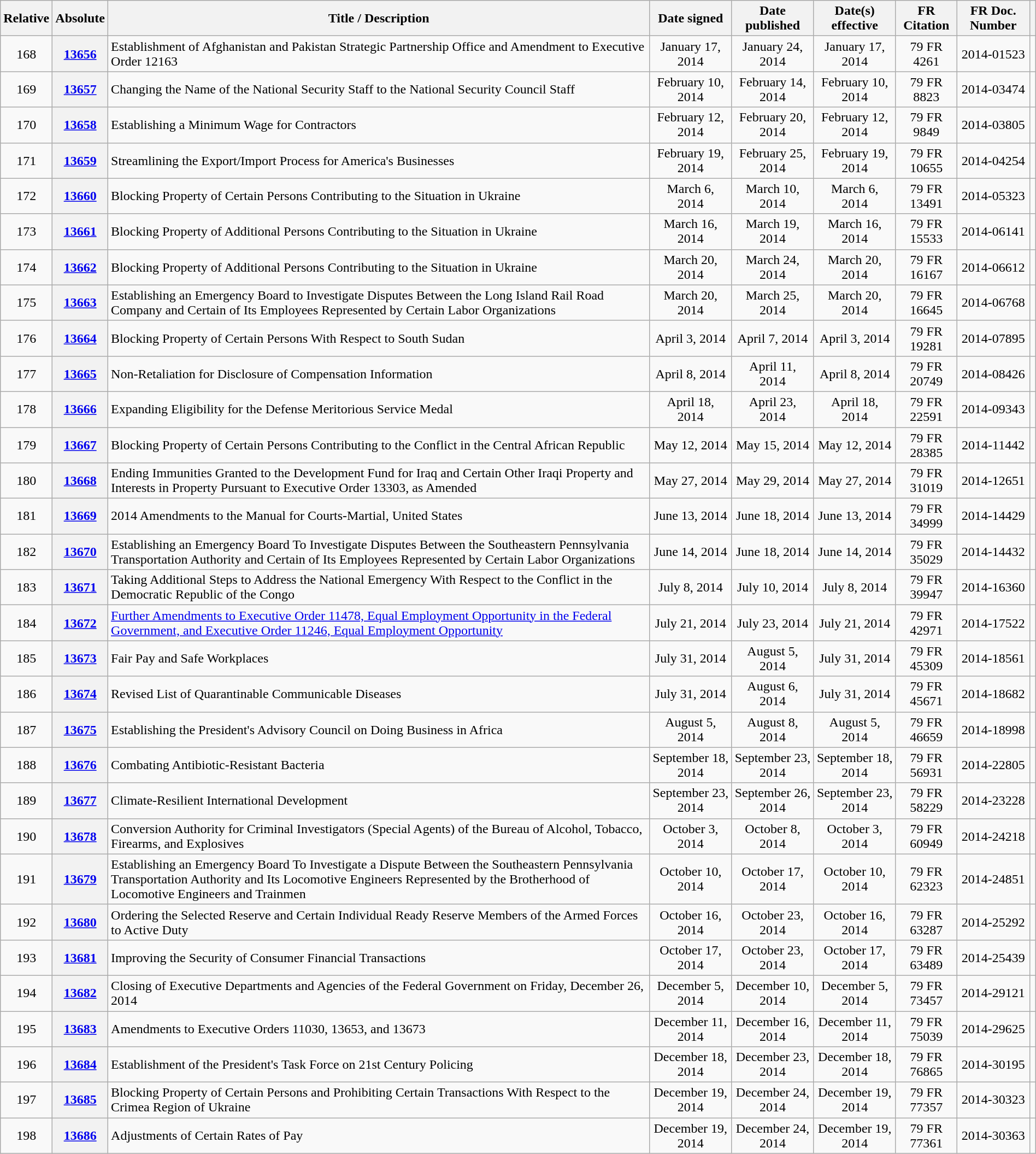<table class="wikitable sortable plainrowheaders" style="width:100%">
<tr style="text-align:center">
<th>Relative </th>
<th>Absolute </th>
<th>Title / Description</th>
<th>Date signed</th>
<th>Date published</th>
<th>Date(s) effective</th>
<th>FR Citation</th>
<th>FR Doc. Number</th>
<th class="unsortable"></th>
</tr>
<tr style="text-align:center">
<td>168</td>
<th><a href='#'>13656</a></th>
<td style="text-align:left">Establishment of Afghanistan and Pakistan Strategic Partnership Office and Amendment to Executive Order 12163</td>
<td>January 17, 2014</td>
<td>January 24, 2014</td>
<td>January 17, 2014</td>
<td>79 FR 4261</td>
<td>2014-01523</td>
<td></td>
</tr>
<tr style="text-align:center">
<td>169</td>
<th><a href='#'>13657</a></th>
<td style="text-align:left">Changing the Name of the National Security Staff to the National Security Council Staff</td>
<td>February 10, 2014</td>
<td>February 14, 2014</td>
<td>February 10, 2014</td>
<td>79 FR 8823</td>
<td>2014-03474</td>
<td></td>
</tr>
<tr style="text-align:center">
<td>170</td>
<th><a href='#'>13658</a></th>
<td style="text-align:left">Establishing a Minimum Wage for Contractors</td>
<td>February 12, 2014</td>
<td>February 20, 2014</td>
<td>February 12, 2014</td>
<td>79 FR 9849</td>
<td>2014-03805</td>
<td></td>
</tr>
<tr style="text-align:center">
<td>171</td>
<th><a href='#'>13659</a></th>
<td style="text-align:left">Streamlining the Export/Import Process for America's Businesses</td>
<td>February 19, 2014</td>
<td>February 25, 2014</td>
<td>February 19, 2014</td>
<td>79 FR 10655</td>
<td>2014-04254</td>
<td></td>
</tr>
<tr style="text-align:center">
<td>172</td>
<th><a href='#'>13660</a></th>
<td style="text-align:left">Blocking Property of Certain Persons Contributing to the Situation in Ukraine</td>
<td>March 6, 2014</td>
<td>March 10, 2014</td>
<td>March 6, 2014</td>
<td>79 FR 13491</td>
<td>2014-05323</td>
<td></td>
</tr>
<tr style="text-align:center">
<td>173</td>
<th><a href='#'>13661</a></th>
<td style="text-align:left">Blocking Property of Additional Persons Contributing to the Situation in Ukraine</td>
<td>March 16, 2014</td>
<td>March 19, 2014</td>
<td>March 16, 2014</td>
<td>79 FR 15533</td>
<td>2014-06141</td>
<td></td>
</tr>
<tr style="text-align:center">
<td>174</td>
<th><a href='#'>13662</a></th>
<td style="text-align:left">Blocking Property of Additional Persons Contributing to the Situation in Ukraine</td>
<td>March 20, 2014</td>
<td>March 24, 2014</td>
<td>March 20, 2014</td>
<td>79 FR 16167</td>
<td>2014-06612</td>
<td></td>
</tr>
<tr style="text-align:center">
<td>175</td>
<th><a href='#'>13663</a></th>
<td style="text-align:left">Establishing an Emergency Board to Investigate Disputes Between the Long Island Rail Road Company and Certain of Its Employees Represented by Certain Labor Organizations</td>
<td>March 20, 2014</td>
<td>March 25, 2014</td>
<td>March 20, 2014</td>
<td>79 FR 16645</td>
<td>2014-06768</td>
<td></td>
</tr>
<tr style="text-align:center">
<td>176</td>
<th><a href='#'>13664</a></th>
<td style="text-align:left">Blocking Property of Certain Persons With Respect to South Sudan</td>
<td>April 3, 2014</td>
<td>April 7, 2014</td>
<td>April 3, 2014</td>
<td>79 FR 19281</td>
<td>2014-07895</td>
<td></td>
</tr>
<tr style="text-align:center">
<td>177</td>
<th><a href='#'>13665</a></th>
<td style="text-align:left">Non-Retaliation for Disclosure of Compensation Information</td>
<td>April 8, 2014</td>
<td>April 11, 2014</td>
<td>April 8, 2014</td>
<td>79 FR 20749</td>
<td>2014-08426</td>
<td></td>
</tr>
<tr style="text-align:center">
<td>178</td>
<th><a href='#'>13666</a></th>
<td style="text-align:left">Expanding Eligibility for the Defense Meritorious Service Medal</td>
<td>April 18, 2014</td>
<td>April 23, 2014</td>
<td>April 18, 2014</td>
<td>79 FR 22591</td>
<td>2014-09343</td>
<td></td>
</tr>
<tr style="text-align:center">
<td>179</td>
<th><a href='#'>13667</a></th>
<td style="text-align:left">Blocking Property of Certain Persons Contributing to the Conflict in the Central African Republic</td>
<td>May 12, 2014</td>
<td>May 15, 2014</td>
<td>May 12, 2014</td>
<td>79 FR 28385</td>
<td>2014-11442</td>
<td></td>
</tr>
<tr style="text-align:center">
<td>180</td>
<th><a href='#'>13668</a></th>
<td style="text-align:left">Ending Immunities Granted to the Development Fund for Iraq and Certain Other Iraqi Property and Interests in Property Pursuant to Executive Order 13303, as Amended</td>
<td>May 27, 2014</td>
<td>May 29, 2014</td>
<td>May 27, 2014</td>
<td>79 FR 31019</td>
<td>2014-12651</td>
<td></td>
</tr>
<tr style="text-align:center">
<td>181</td>
<th><a href='#'>13669</a></th>
<td style="text-align:left">2014 Amendments to the Manual for Courts-Martial, United States</td>
<td>June 13, 2014</td>
<td>June 18, 2014</td>
<td>June 13, 2014</td>
<td>79 FR 34999</td>
<td>2014-14429</td>
<td></td>
</tr>
<tr style="text-align:center">
<td>182</td>
<th><a href='#'>13670</a></th>
<td style="text-align:left">Establishing an Emergency Board To Investigate Disputes Between the Southeastern Pennsylvania Transportation Authority and Certain of Its Employees Represented by Certain Labor Organizations</td>
<td>June 14, 2014</td>
<td>June 18, 2014</td>
<td>June 14, 2014</td>
<td>79 FR 35029</td>
<td>2014-14432</td>
<td></td>
</tr>
<tr style="text-align:center">
<td>183</td>
<th><a href='#'>13671</a></th>
<td style="text-align:left">Taking Additional Steps to Address the National Emergency With Respect to the Conflict in the Democratic Republic of the Congo</td>
<td>July 8, 2014</td>
<td>July 10, 2014</td>
<td>July 8, 2014</td>
<td>79 FR 39947</td>
<td>2014-16360</td>
<td></td>
</tr>
<tr style="text-align:center">
<td>184</td>
<th><a href='#'>13672</a></th>
<td style="text-align:left"><a href='#'>Further Amendments to Executive Order 11478, Equal Employment Opportunity in the Federal Government, and Executive Order 11246, Equal Employment Opportunity</a></td>
<td>July 21, 2014</td>
<td>July 23, 2014</td>
<td>July 21, 2014</td>
<td>79 FR 42971</td>
<td>2014-17522</td>
<td></td>
</tr>
<tr style="text-align:center">
<td>185</td>
<th><a href='#'>13673</a></th>
<td style="text-align:left">Fair Pay and Safe Workplaces</td>
<td>July 31, 2014</td>
<td>August 5, 2014</td>
<td>July 31, 2014</td>
<td>79 FR 45309</td>
<td>2014-18561</td>
<td></td>
</tr>
<tr style="text-align:center">
<td>186</td>
<th><a href='#'>13674</a></th>
<td style="text-align:left">Revised List of Quarantinable Communicable Diseases</td>
<td>July 31, 2014</td>
<td>August 6, 2014</td>
<td>July 31, 2014</td>
<td>79 FR 45671</td>
<td>2014-18682</td>
<td></td>
</tr>
<tr style="text-align:center">
<td>187</td>
<th><a href='#'>13675</a></th>
<td style="text-align:left">Establishing the President's Advisory Council on Doing Business in Africa</td>
<td>August 5, 2014</td>
<td>August 8, 2014</td>
<td>August 5, 2014</td>
<td>79 FR 46659</td>
<td>2014-18998</td>
<td></td>
</tr>
<tr style="text-align:center">
<td>188</td>
<th><a href='#'>13676</a></th>
<td style="text-align:left">Combating Antibiotic-Resistant Bacteria</td>
<td>September 18, 2014</td>
<td>September 23, 2014</td>
<td>September 18, 2014</td>
<td>79 FR 56931</td>
<td>2014-22805</td>
<td></td>
</tr>
<tr style="text-align:center">
<td>189</td>
<th><a href='#'>13677</a></th>
<td style="text-align:left">Climate-Resilient International Development</td>
<td>September 23, 2014</td>
<td>September 26, 2014</td>
<td>September 23, 2014</td>
<td>79 FR 58229</td>
<td>2014-23228</td>
<td></td>
</tr>
<tr style="text-align:center">
<td>190</td>
<th><a href='#'>13678</a></th>
<td style="text-align:left">Conversion Authority for Criminal Investigators (Special Agents) of the Bureau of Alcohol, Tobacco, Firearms, and Explosives</td>
<td>October 3, 2014</td>
<td>October 8, 2014</td>
<td>October 3, 2014</td>
<td>79 FR 60949</td>
<td>2014-24218</td>
<td></td>
</tr>
<tr style="text-align:center">
<td>191</td>
<th><a href='#'>13679</a></th>
<td style="text-align:left">Establishing an Emergency Board To Investigate a Dispute Between the Southeastern Pennsylvania Transportation Authority and Its Locomotive Engineers Represented by the Brotherhood of Locomotive Engineers and Trainmen</td>
<td>October 10, 2014</td>
<td>October 17, 2014</td>
<td>October 10, 2014</td>
<td>79 FR 62323</td>
<td>2014-24851</td>
<td></td>
</tr>
<tr style="text-align:center">
<td>192</td>
<th><a href='#'>13680</a></th>
<td style="text-align:left">Ordering the Selected Reserve and Certain Individual Ready Reserve Members of the Armed Forces to Active Duty</td>
<td>October 16, 2014</td>
<td>October 23, 2014</td>
<td>October 16, 2014</td>
<td>79 FR 63287</td>
<td>2014-25292</td>
<td></td>
</tr>
<tr style="text-align:center">
<td>193</td>
<th><a href='#'>13681</a></th>
<td style="text-align:left">Improving the Security of Consumer Financial Transactions</td>
<td>October 17, 2014</td>
<td>October 23, 2014</td>
<td>October 17, 2014</td>
<td>79 FR 63489</td>
<td>2014-25439</td>
<td></td>
</tr>
<tr style="text-align:center">
<td>194</td>
<th><a href='#'>13682</a></th>
<td style="text-align:left">Closing of Executive Departments and Agencies of the Federal Government on Friday, December 26, 2014</td>
<td>December 5, 2014</td>
<td>December 10, 2014</td>
<td>December 5, 2014</td>
<td>79 FR 73457</td>
<td>2014-29121</td>
<td></td>
</tr>
<tr style="text-align:center">
<td>195</td>
<th><a href='#'>13683</a></th>
<td style="text-align:left">Amendments to Executive Orders 11030, 13653, and 13673</td>
<td>December 11, 2014</td>
<td>December 16, 2014</td>
<td>December 11, 2014</td>
<td>79 FR 75039</td>
<td>2014-29625</td>
<td></td>
</tr>
<tr style="text-align:center">
<td>196</td>
<th><a href='#'>13684</a></th>
<td style="text-align:left">Establishment of the President's Task Force on 21st Century Policing</td>
<td>December 18, 2014</td>
<td>December 23, 2014</td>
<td>December 18, 2014</td>
<td>79 FR 76865</td>
<td>2014-30195</td>
<td></td>
</tr>
<tr style="text-align:center">
<td>197</td>
<th><a href='#'>13685</a></th>
<td style="text-align:left">Blocking Property of Certain Persons and Prohibiting Certain Transactions With Respect to the Crimea Region of Ukraine</td>
<td>December 19, 2014</td>
<td>December 24, 2014</td>
<td>December 19, 2014</td>
<td>79 FR 77357</td>
<td>2014-30323</td>
<td></td>
</tr>
<tr style="text-align:center">
<td>198</td>
<th><a href='#'>13686</a></th>
<td style="text-align:left">Adjustments of Certain Rates of Pay</td>
<td>December 19, 2014</td>
<td>December 24, 2014</td>
<td>December 19, 2014</td>
<td>79 FR 77361</td>
<td>2014-30363</td>
<td></td>
</tr>
</table>
